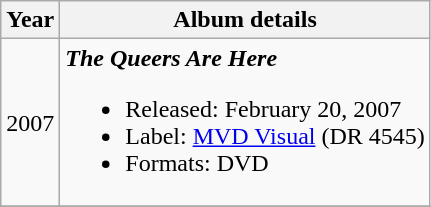<table class ="wikitable">
<tr>
<th>Year</th>
<th>Album details</th>
</tr>
<tr>
<td>2007</td>
<td><strong><em>The Queers Are Here</em></strong><br><ul><li>Released: February 20, 2007</li><li>Label: <a href='#'>MVD Visual</a> (DR 4545)</li><li>Formats: DVD</li></ul></td>
</tr>
<tr>
</tr>
</table>
